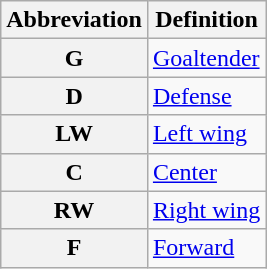<table class="wikitable">
<tr>
<th scope="col">Abbreviation</th>
<th scope="col">Definition</th>
</tr>
<tr>
<th scope="row">G</th>
<td><a href='#'>Goaltender</a></td>
</tr>
<tr>
<th scope="row">D</th>
<td><a href='#'>Defense</a></td>
</tr>
<tr>
<th scope="row">LW</th>
<td><a href='#'>Left wing</a></td>
</tr>
<tr>
<th scope="row">C</th>
<td><a href='#'>Center</a></td>
</tr>
<tr>
<th scope="row">RW</th>
<td><a href='#'>Right wing</a></td>
</tr>
<tr>
<th scope="row">F</th>
<td><a href='#'>Forward</a></td>
</tr>
</table>
